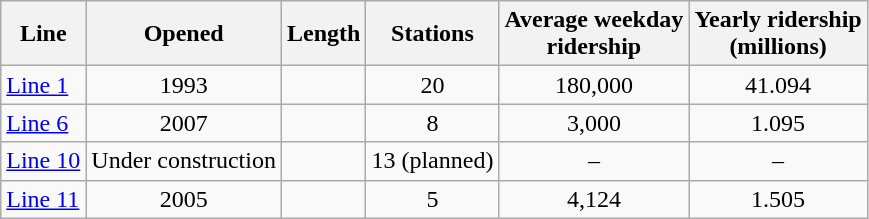<table class="sortable wikitable">
<tr>
<th>Line</th>
<th>Opened</th>
<th>Length</th>
<th>Stations</th>
<th>Average weekday <br>ridership</th>
<th>Yearly ridership <br>(millions)</th>
</tr>
<tr style="text-align:center">
<td style="text-align:left;"><a href='#'>Line 1</a></td>
<td>1993</td>
<td></td>
<td>20</td>
<td>180,000</td>
<td>41.094</td>
</tr>
<tr style="text-align:center">
<td style="text-align:left;"><a href='#'>Line 6</a></td>
<td>2007</td>
<td></td>
<td>8</td>
<td>3,000</td>
<td>1.095</td>
</tr>
<tr style="text-align:center">
<td style="text-align:left;"><a href='#'>Line 10</a></td>
<td>Under construction</td>
<td></td>
<td>13 (planned)</td>
<td>–</td>
<td>–</td>
</tr>
<tr style="text-align:center">
<td style="text-align:left;"><a href='#'>Line 11</a></td>
<td>2005</td>
<td></td>
<td>5</td>
<td>4,124</td>
<td>1.505</td>
</tr>
</table>
